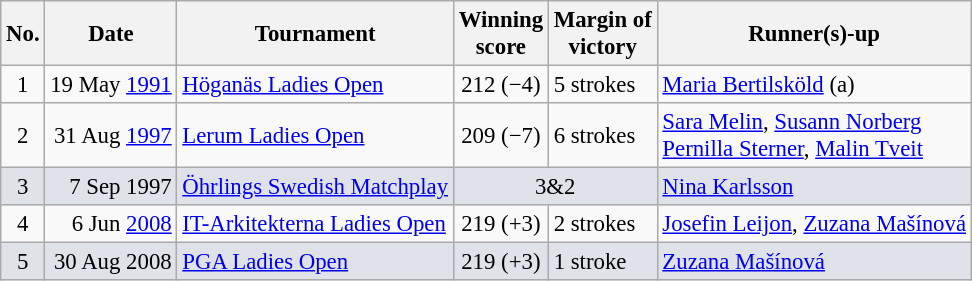<table class="wikitable" style="font-size:95%;">
<tr>
<th>No.</th>
<th>Date</th>
<th>Tournament</th>
<th>Winning<br>score</th>
<th>Margin of<br>victory</th>
<th>Runner(s)-up</th>
</tr>
<tr>
<td align=center>1</td>
<td align=right>19 May <a href='#'>1991</a></td>
<td><a href='#'>Höganäs Ladies Open</a></td>
<td align=center>212 (−4)</td>
<td>5 strokes</td>
<td> <a href='#'>Maria Bertilsköld</a> (a)</td>
</tr>
<tr>
<td align=center>2</td>
<td align=right>31 Aug <a href='#'>1997</a></td>
<td><a href='#'>Lerum Ladies Open</a></td>
<td align=center>209 (−7)</td>
<td>6 strokes</td>
<td> <a href='#'>Sara Melin</a>,  <a href='#'>Susann Norberg</a><br> <a href='#'>Pernilla Sterner</a>,  <a href='#'>Malin Tveit</a></td>
</tr>
<tr style="background:#dfe2e9">
<td align=center>3</td>
<td align=right>7 Sep 1997</td>
<td><a href='#'>Öhrlings Swedish Matchplay</a></td>
<td colspan=2 align=center>3&2</td>
<td> <a href='#'>Nina Karlsson</a></td>
</tr>
<tr>
<td align=center>4</td>
<td align=right>6 Jun <a href='#'>2008</a></td>
<td><a href='#'>IT-Arkitekterna Ladies Open</a></td>
<td align=center>219 (+3)</td>
<td>2 strokes</td>
<td> <a href='#'>Josefin Leijon</a>,  <a href='#'>Zuzana Mašínová</a></td>
</tr>
<tr style="background:#dfe2e9">
<td align=center>5</td>
<td align=right>30 Aug 2008</td>
<td><a href='#'>PGA Ladies Open</a></td>
<td align=center>219 (+3)</td>
<td>1 stroke</td>
<td> <a href='#'>Zuzana Mašínová</a></td>
</tr>
</table>
